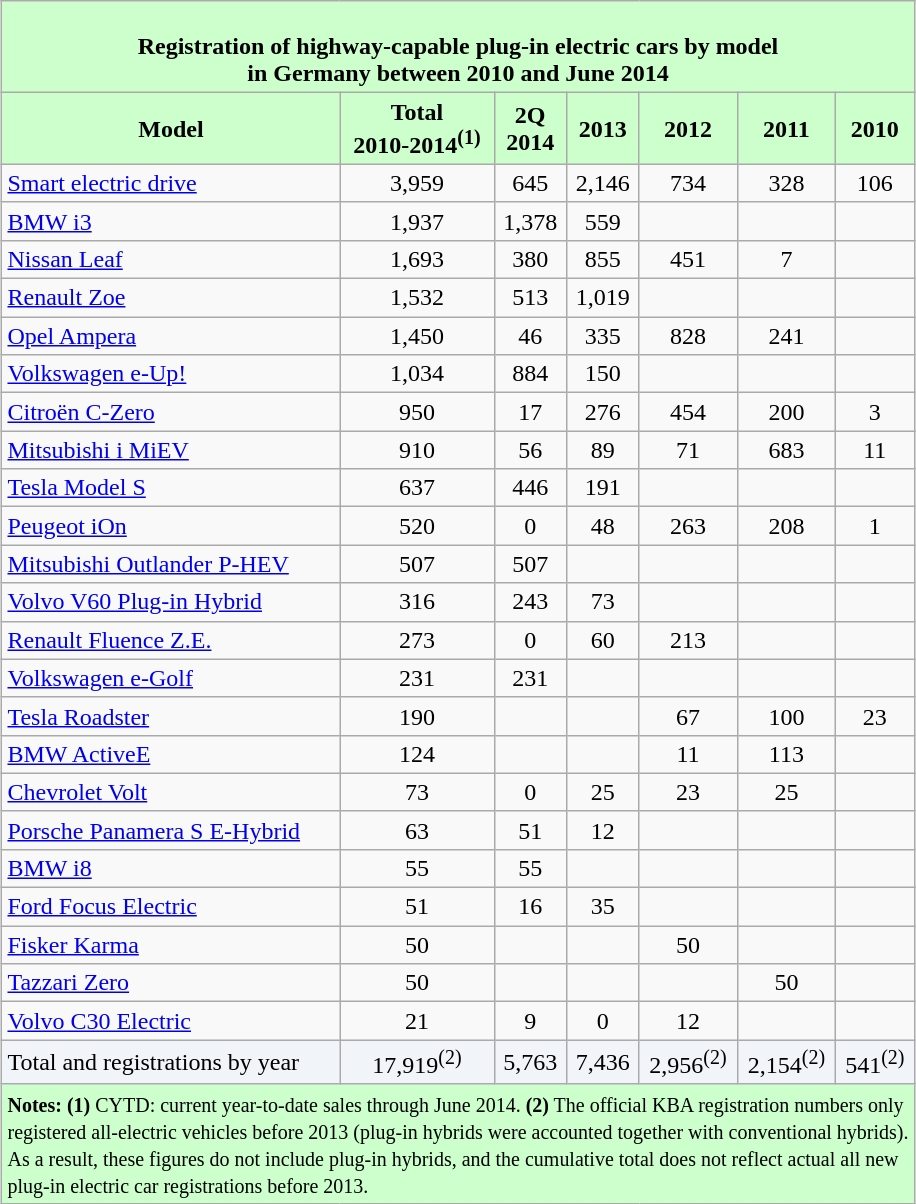<table class="wikitable"  style="margin: 1em auto 1em auto">
<tr>
<th colspan="7" style="text-align:center; background:#cfc;"><br>Registration of highway-capable plug-in electric cars by model<br> in Germany between 2010 and June 2014</th>
</tr>
<tr>
<th style="background:#cfc;">Model</th>
<th style="background:#cfc;">Total<br> 2010-2014<sup>(1)</sup></th>
<th style="background:#cfc;">2Q<br>2014</th>
<th style="background:#cfc;">2013</th>
<th style="background:#cfc;">2012</th>
<th style="background:#cfc;">2011</th>
<th style="background:#cfc;">2010</th>
</tr>
<tr style="text-align:center;">
<td align=left><a href='#'>Smart electric drive</a></td>
<td>3,959</td>
<td>645</td>
<td>2,146</td>
<td>734</td>
<td>328</td>
<td>106</td>
</tr>
<tr style="text-align:center;">
<td align=left><a href='#'>BMW i3</a></td>
<td>1,937</td>
<td>1,378</td>
<td>559</td>
<td> </td>
<td> </td>
<td> </td>
</tr>
<tr style="text-align:center;">
<td align=left><a href='#'>Nissan Leaf</a></td>
<td>1,693</td>
<td>380</td>
<td>855</td>
<td>451</td>
<td>7</td>
<td> </td>
</tr>
<tr style="text-align:center;">
<td align=left><a href='#'>Renault Zoe</a></td>
<td>1,532</td>
<td>513</td>
<td>1,019</td>
<td> </td>
<td> </td>
<td> </td>
</tr>
<tr style="text-align:center;">
<td align=left><a href='#'>Opel Ampera</a></td>
<td>1,450</td>
<td>46</td>
<td>335</td>
<td>828</td>
<td>241</td>
<td> </td>
</tr>
<tr style="text-align:center;">
<td align=left><a href='#'>Volkswagen e-Up!</a></td>
<td>1,034</td>
<td>884</td>
<td>150</td>
<td> </td>
<td> </td>
<td> </td>
</tr>
<tr style="text-align:center;">
<td align=left><a href='#'>Citroën C-Zero</a></td>
<td>950</td>
<td>17</td>
<td>276</td>
<td>454</td>
<td>200</td>
<td>3</td>
</tr>
<tr style="text-align:center;">
<td align=left><a href='#'>Mitsubishi i MiEV</a></td>
<td>910</td>
<td>56</td>
<td>89</td>
<td>71</td>
<td>683</td>
<td>11</td>
</tr>
<tr style="text-align:center;">
<td align=left><a href='#'>Tesla Model S</a></td>
<td>637</td>
<td>446</td>
<td>191</td>
<td> </td>
<td> </td>
<td> </td>
</tr>
<tr style="text-align:center;">
<td align=left><a href='#'>Peugeot iOn</a></td>
<td>520</td>
<td>0</td>
<td>48</td>
<td>263</td>
<td>208</td>
<td>1</td>
</tr>
<tr style="text-align:center;">
<td align=left><a href='#'>Mitsubishi Outlander P-HEV</a></td>
<td>507</td>
<td>507</td>
<td> </td>
<td> </td>
<td> </td>
<td> </td>
</tr>
<tr style="text-align:center;">
<td align=left><a href='#'>Volvo V60 Plug-in Hybrid</a></td>
<td>316</td>
<td>243</td>
<td>73</td>
<td> </td>
<td> </td>
<td> </td>
</tr>
<tr style="text-align:center;">
<td align=left><a href='#'>Renault Fluence Z.E.</a></td>
<td>273</td>
<td>0</td>
<td>60</td>
<td>213</td>
<td> </td>
<td> </td>
</tr>
<tr style="text-align:center;">
<td align=left><a href='#'>Volkswagen e-Golf</a></td>
<td>231</td>
<td>231</td>
<td> </td>
<td> </td>
<td> </td>
<td> </td>
</tr>
<tr style="text-align:center;">
<td align=left><a href='#'>Tesla Roadster</a></td>
<td>190</td>
<td> </td>
<td> </td>
<td>67</td>
<td>100</td>
<td>23</td>
</tr>
<tr style="text-align:center;">
<td align=left><a href='#'>BMW ActiveE</a></td>
<td>124</td>
<td> </td>
<td> </td>
<td>11</td>
<td>113</td>
<td> </td>
</tr>
<tr style="text-align:center;">
<td align=left><a href='#'>Chevrolet Volt</a></td>
<td>73</td>
<td>0</td>
<td>25</td>
<td>23</td>
<td>25</td>
<td> </td>
</tr>
<tr style="text-align:center;">
<td align=left><a href='#'>Porsche Panamera S E-Hybrid</a></td>
<td>63</td>
<td>51</td>
<td>12</td>
<td> </td>
<td> </td>
<td> </td>
</tr>
<tr style="text-align:center;">
<td align=left><a href='#'>BMW i8</a></td>
<td>55</td>
<td>55</td>
<td> </td>
<td> </td>
<td> </td>
<td> </td>
</tr>
<tr style="text-align:center;">
<td align=left><a href='#'>Ford Focus Electric</a></td>
<td>51</td>
<td>16</td>
<td>35</td>
<td> </td>
<td> </td>
<td> </td>
</tr>
<tr style="text-align:center;">
<td align=left><a href='#'>Fisker Karma</a></td>
<td>50</td>
<td> </td>
<td> </td>
<td>50</td>
<td> </td>
<td> </td>
</tr>
<tr style="text-align:center;">
<td align=left><a href='#'>Tazzari Zero</a></td>
<td>50</td>
<td> </td>
<td> </td>
<td> </td>
<td>50</td>
<td> </td>
</tr>
<tr style="text-align:center;">
<td align=left><a href='#'>Volvo C30 Electric</a></td>
<td>21</td>
<td>9</td>
<td>0</td>
<td>12</td>
<td> </td>
<td> </td>
</tr>
<tr style="text-align:center; background:#f1f5fa;">
<td style="text-align:left; ">Total and registrations by year</td>
<td style="background:#f1f5fa;">17,919<sup>(2)</sup></td>
<td style="background:#f1f5fa;">5,763</td>
<td style="background:#f1f5fa;">7,436</td>
<td style="background:#f1f5fa;">2,956<sup>(2)</sup></td>
<td style="background:#f1f5fa;">2,154<sup>(2)</sup></td>
<td style="background:#f1f5fa;">541<sup>(2)</sup></td>
</tr>
<tr>
<td colspan="7" style="text-align:left; background:#cfc;"><small><strong>Notes: (1)</strong> CYTD: current year-to-date sales through June 2014. <strong>(2)</strong> The official KBA registration numbers only<br> registered all-electric vehicles before 2013 (plug-in hybrids were accounted together with conventional hybrids).<br> As a result, these  figures do not include plug-in hybrids, and the cumulative total does not reflect actual all new <br>plug-in electric car registrations before 2013.</small></td>
</tr>
</table>
